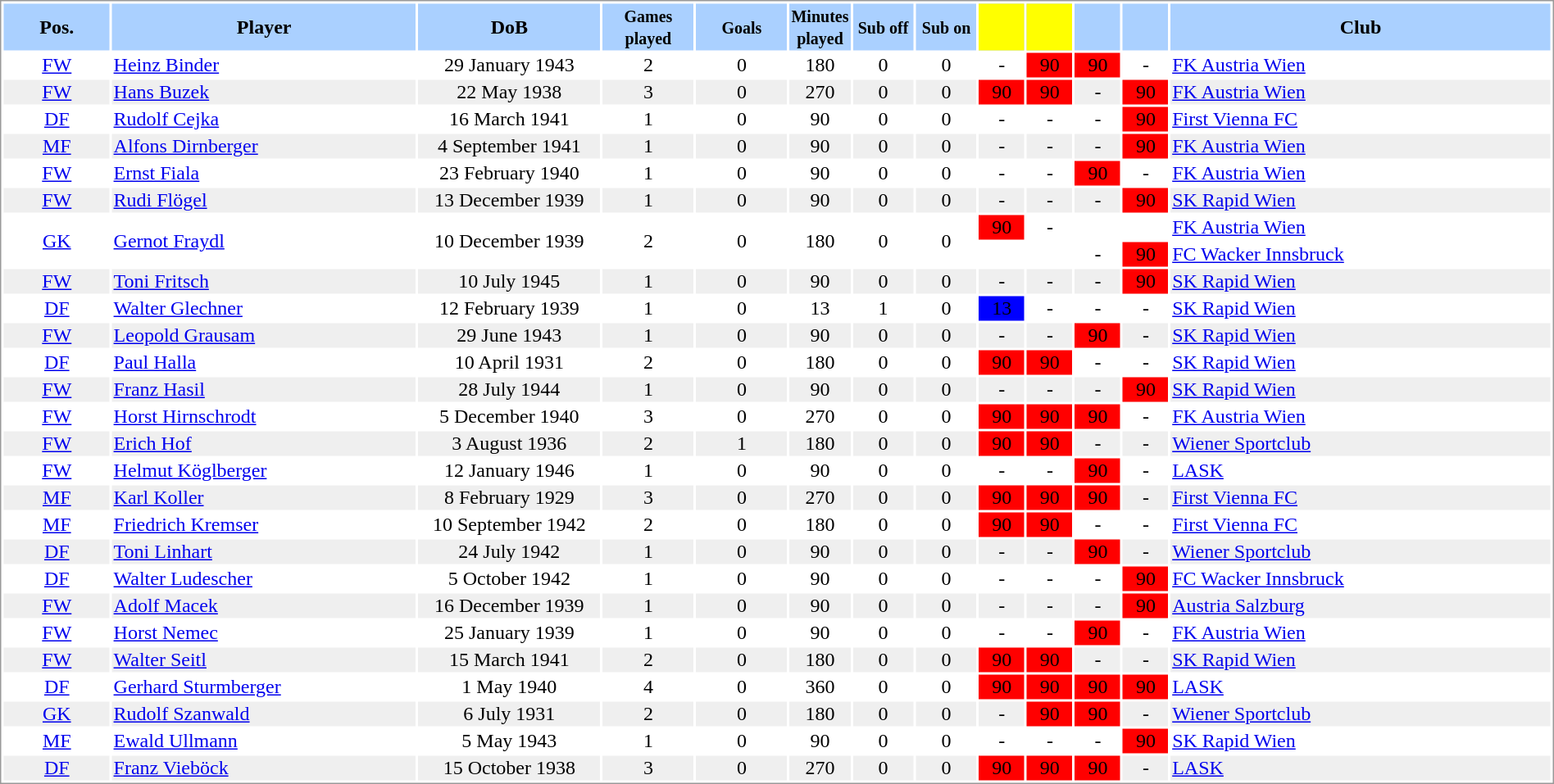<table border="0" width="100%" style="border: 1px solid #999; background-color:#FFFFFF; text-align:center">
<tr align="center" bgcolor="#AAD0FF">
<th width=7%>Pos.</th>
<th width=20%>Player</th>
<th width=12%>DoB</th>
<th width=6%><small>Games<br>played</small></th>
<th width=6%><small>Goals</small></th>
<th width=4%><small>Minutes<br>played</small></th>
<th width=4%><small>Sub off</small></th>
<th width=4%><small>Sub on</small></th>
<th width=3% bgcolor=yellow></th>
<th width=3% bgcolor=yellow></th>
<th width=3%></th>
<th width=3%></th>
<th width=27%>Club</th>
</tr>
<tr>
<td><a href='#'>FW</a></td>
<td align="left"><a href='#'>Heinz Binder</a></td>
<td>29 January 1943</td>
<td>2</td>
<td>0</td>
<td>180</td>
<td>0</td>
<td>0</td>
<td>-</td>
<td bgcolor=red>90</td>
<td bgcolor=red>90</td>
<td>-</td>
<td align="left"> <a href='#'>FK Austria Wien</a></td>
</tr>
<tr bgcolor="#EFEFEF">
<td><a href='#'>FW</a></td>
<td align="left"><a href='#'>Hans Buzek</a></td>
<td>22 May 1938</td>
<td>3</td>
<td>0</td>
<td>270</td>
<td>0</td>
<td>0</td>
<td bgcolor=red>90</td>
<td bgcolor=red>90</td>
<td>-</td>
<td bgcolor=red>90</td>
<td align="left"> <a href='#'>FK Austria Wien</a></td>
</tr>
<tr>
<td><a href='#'>DF</a></td>
<td align="left"><a href='#'>Rudolf Cejka</a></td>
<td>16 March 1941</td>
<td>1</td>
<td>0</td>
<td>90</td>
<td>0</td>
<td>0</td>
<td>-</td>
<td>-</td>
<td>-</td>
<td bgcolor=red>90</td>
<td align="left"> <a href='#'>First Vienna FC</a></td>
</tr>
<tr bgcolor="#EFEFEF">
<td><a href='#'>MF</a></td>
<td align="left"><a href='#'>Alfons Dirnberger</a></td>
<td>4 September 1941</td>
<td>1</td>
<td>0</td>
<td>90</td>
<td>0</td>
<td>0</td>
<td>-</td>
<td>-</td>
<td>-</td>
<td bgcolor=red>90</td>
<td align="left"> <a href='#'>FK Austria Wien</a></td>
</tr>
<tr>
<td><a href='#'>FW</a></td>
<td align="left"><a href='#'>Ernst Fiala</a></td>
<td>23 February 1940</td>
<td>1</td>
<td>0</td>
<td>90</td>
<td>0</td>
<td>0</td>
<td>-</td>
<td>-</td>
<td bgcolor=red>90</td>
<td>-</td>
<td align="left"> <a href='#'>FK Austria Wien</a></td>
</tr>
<tr bgcolor="#EFEFEF">
<td><a href='#'>FW</a></td>
<td align="left"><a href='#'>Rudi Flögel</a></td>
<td>13 December 1939</td>
<td>1</td>
<td>0</td>
<td>90</td>
<td>0</td>
<td>0</td>
<td>-</td>
<td>-</td>
<td>-</td>
<td bgcolor=red>90</td>
<td align="left"> <a href='#'>SK Rapid Wien</a></td>
</tr>
<tr>
<td rowspan=2><a href='#'>GK</a></td>
<td align="left" rowspan=2><a href='#'>Gernot Fraydl</a></td>
<td rowspan=2>10 December 1939</td>
<td rowspan=2>2</td>
<td rowspan=2>0</td>
<td rowspan=2>180</td>
<td rowspan=2>0</td>
<td rowspan=2>0</td>
<td bgcolor=red>90</td>
<td>-</td>
<td></td>
<td></td>
<td align="left"> <a href='#'>FK Austria Wien</a></td>
</tr>
<tr>
<td></td>
<td></td>
<td>-</td>
<td bgcolor=red>90</td>
<td align="left"> <a href='#'>FC Wacker Innsbruck</a></td>
</tr>
<tr bgcolor="#EFEFEF">
<td><a href='#'>FW</a></td>
<td align="left"><a href='#'>Toni Fritsch</a></td>
<td>10 July 1945</td>
<td>1</td>
<td>0</td>
<td>90</td>
<td>0</td>
<td>0</td>
<td>-</td>
<td>-</td>
<td>-</td>
<td bgcolor=red>90</td>
<td align="left"> <a href='#'>SK Rapid Wien</a></td>
</tr>
<tr>
<td><a href='#'>DF</a></td>
<td align="left"><a href='#'>Walter Glechner</a></td>
<td>12 February 1939</td>
<td>1</td>
<td>0</td>
<td>13</td>
<td>1</td>
<td>0</td>
<td bgcolor=blue>13</td>
<td>-</td>
<td>-</td>
<td>-</td>
<td align="left"> <a href='#'>SK Rapid Wien</a></td>
</tr>
<tr bgcolor="#EFEFEF">
<td><a href='#'>FW</a></td>
<td align="left"><a href='#'>Leopold Grausam</a></td>
<td>29 June 1943</td>
<td>1</td>
<td>0</td>
<td>90</td>
<td>0</td>
<td>0</td>
<td>-</td>
<td>-</td>
<td bgcolor=red>90</td>
<td>-</td>
<td align="left"> <a href='#'>SK Rapid Wien</a></td>
</tr>
<tr>
<td><a href='#'>DF</a></td>
<td align="left"><a href='#'>Paul Halla</a></td>
<td>10 April 1931</td>
<td>2</td>
<td>0</td>
<td>180</td>
<td>0</td>
<td>0</td>
<td bgcolor=red>90</td>
<td bgcolor=red>90</td>
<td>-</td>
<td>-</td>
<td align="left"> <a href='#'>SK Rapid Wien</a></td>
</tr>
<tr bgcolor="#EFEFEF">
<td><a href='#'>FW</a></td>
<td align="left"><a href='#'>Franz Hasil</a></td>
<td>28 July 1944</td>
<td>1</td>
<td>0</td>
<td>90</td>
<td>0</td>
<td>0</td>
<td>-</td>
<td>-</td>
<td>-</td>
<td bgcolor=red>90</td>
<td align="left"> <a href='#'>SK Rapid Wien</a></td>
</tr>
<tr>
<td><a href='#'>FW</a></td>
<td align="left"><a href='#'>Horst Hirnschrodt</a></td>
<td>5 December 1940</td>
<td>3</td>
<td>0</td>
<td>270</td>
<td>0</td>
<td>0</td>
<td bgcolor=red>90</td>
<td bgcolor=red>90</td>
<td bgcolor=red>90</td>
<td>-</td>
<td align="left"> <a href='#'>FK Austria Wien</a></td>
</tr>
<tr bgcolor="#EFEFEF">
<td><a href='#'>FW</a></td>
<td align="left"><a href='#'>Erich Hof</a></td>
<td>3 August 1936</td>
<td>2</td>
<td>1</td>
<td>180</td>
<td>0</td>
<td>0</td>
<td bgcolor=red>90</td>
<td bgcolor=red>90</td>
<td>-</td>
<td>-</td>
<td align="left"> <a href='#'>Wiener Sportclub</a></td>
</tr>
<tr>
<td><a href='#'>FW</a></td>
<td align="left"><a href='#'>Helmut Köglberger</a></td>
<td>12 January 1946</td>
<td>1</td>
<td>0</td>
<td>90</td>
<td>0</td>
<td>0</td>
<td>-</td>
<td>-</td>
<td bgcolor=red>90</td>
<td>-</td>
<td align="left"> <a href='#'>LASK</a></td>
</tr>
<tr bgcolor="#EFEFEF">
<td><a href='#'>MF</a></td>
<td align="left"><a href='#'>Karl Koller</a></td>
<td>8 February 1929</td>
<td>3</td>
<td>0</td>
<td>270</td>
<td>0</td>
<td>0</td>
<td bgcolor=red>90</td>
<td bgcolor=red>90</td>
<td bgcolor=red>90</td>
<td>-</td>
<td align="left"> <a href='#'>First Vienna FC</a></td>
</tr>
<tr>
<td><a href='#'>MF</a></td>
<td align="left"><a href='#'>Friedrich Kremser</a></td>
<td>10 September 1942</td>
<td>2</td>
<td>0</td>
<td>180</td>
<td>0</td>
<td>0</td>
<td bgcolor=red>90</td>
<td bgcolor=red>90</td>
<td>-</td>
<td>-</td>
<td align="left"> <a href='#'>First Vienna FC</a></td>
</tr>
<tr bgcolor="#EFEFEF">
<td><a href='#'>DF</a></td>
<td align="left"><a href='#'>Toni Linhart</a></td>
<td>24 July 1942</td>
<td>1</td>
<td>0</td>
<td>90</td>
<td>0</td>
<td>0</td>
<td>-</td>
<td>-</td>
<td bgcolor=red>90</td>
<td>-</td>
<td align="left"> <a href='#'>Wiener Sportclub</a></td>
</tr>
<tr>
<td><a href='#'>DF</a></td>
<td align="left"><a href='#'>Walter Ludescher</a></td>
<td>5 October 1942</td>
<td>1</td>
<td>0</td>
<td>90</td>
<td>0</td>
<td>0</td>
<td>-</td>
<td>-</td>
<td>-</td>
<td bgcolor=red>90</td>
<td align="left"> <a href='#'>FC Wacker Innsbruck</a></td>
</tr>
<tr bgcolor="#EFEFEF">
<td><a href='#'>FW</a></td>
<td align="left"><a href='#'>Adolf Macek</a></td>
<td>16 December 1939</td>
<td>1</td>
<td>0</td>
<td>90</td>
<td>0</td>
<td>0</td>
<td>-</td>
<td>-</td>
<td>-</td>
<td bgcolor=red>90</td>
<td align="left"> <a href='#'>Austria Salzburg</a></td>
</tr>
<tr>
<td><a href='#'>FW</a></td>
<td align="left"><a href='#'>Horst Nemec</a></td>
<td>25 January 1939</td>
<td>1</td>
<td>0</td>
<td>90</td>
<td>0</td>
<td>0</td>
<td>-</td>
<td>-</td>
<td bgcolor=red>90</td>
<td>-</td>
<td align="left"> <a href='#'>FK Austria Wien</a></td>
</tr>
<tr bgcolor="#EFEFEF">
<td><a href='#'>FW</a></td>
<td align="left"><a href='#'>Walter Seitl</a></td>
<td>15 March 1941</td>
<td>2</td>
<td>0</td>
<td>180</td>
<td>0</td>
<td>0</td>
<td bgcolor=red>90</td>
<td bgcolor=red>90</td>
<td>-</td>
<td>-</td>
<td align="left"> <a href='#'>SK Rapid Wien</a></td>
</tr>
<tr>
<td><a href='#'>DF</a></td>
<td align="left"><a href='#'>Gerhard Sturmberger</a></td>
<td>1 May 1940</td>
<td>4</td>
<td>0</td>
<td>360</td>
<td>0</td>
<td>0</td>
<td bgcolor=red>90</td>
<td bgcolor=red>90</td>
<td bgcolor=red>90</td>
<td bgcolor=red>90</td>
<td align="left"> <a href='#'>LASK</a></td>
</tr>
<tr bgcolor="#EFEFEF">
<td><a href='#'>GK</a></td>
<td align="left"><a href='#'>Rudolf Szanwald</a></td>
<td>6 July 1931</td>
<td>2</td>
<td>0</td>
<td>180</td>
<td>0</td>
<td>0</td>
<td>-</td>
<td bgcolor=red>90</td>
<td bgcolor=red>90</td>
<td>-</td>
<td align="left"> <a href='#'>Wiener Sportclub</a></td>
</tr>
<tr>
<td><a href='#'>MF</a></td>
<td align="left"><a href='#'>Ewald Ullmann</a></td>
<td>5 May 1943</td>
<td>1</td>
<td>0</td>
<td>90</td>
<td>0</td>
<td>0</td>
<td>-</td>
<td>-</td>
<td>-</td>
<td bgcolor=red>90</td>
<td align="left"> <a href='#'>SK Rapid Wien</a></td>
</tr>
<tr bgcolor="#EFEFEF">
<td><a href='#'>DF</a></td>
<td align="left"><a href='#'>Franz Vieböck</a></td>
<td>15 October 1938</td>
<td>3</td>
<td>0</td>
<td>270</td>
<td>0</td>
<td>0</td>
<td bgcolor=red>90</td>
<td bgcolor=red>90</td>
<td bgcolor=red>90</td>
<td>-</td>
<td align="left"> <a href='#'>LASK</a></td>
</tr>
</table>
